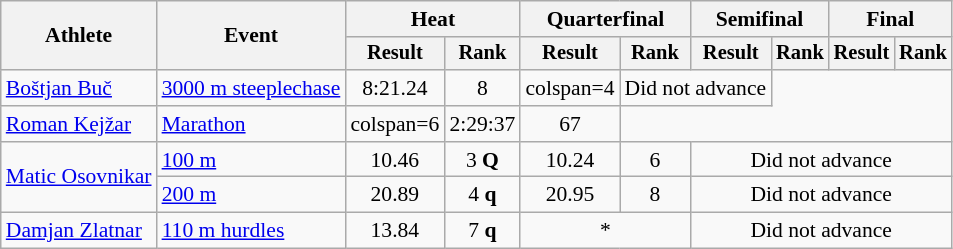<table class=wikitable style="font-size:90%">
<tr>
<th rowspan="2">Athlete</th>
<th rowspan="2">Event</th>
<th colspan="2">Heat</th>
<th colspan="2">Quarterfinal</th>
<th colspan="2">Semifinal</th>
<th colspan="2">Final</th>
</tr>
<tr style="font-size:95%">
<th>Result</th>
<th>Rank</th>
<th>Result</th>
<th>Rank</th>
<th>Result</th>
<th>Rank</th>
<th>Result</th>
<th>Rank</th>
</tr>
<tr align=center>
<td align=left><a href='#'>Boštjan Buč</a></td>
<td align=left><a href='#'>3000 m steeplechase</a></td>
<td>8:21.24</td>
<td>8</td>
<td>colspan=4 </td>
<td colspan=2>Did not advance</td>
</tr>
<tr align=center>
<td align=left><a href='#'>Roman Kejžar</a></td>
<td align=left><a href='#'>Marathon</a></td>
<td>colspan=6 </td>
<td>2:29:37</td>
<td>67</td>
</tr>
<tr align=center>
<td align=left rowspan=2><a href='#'>Matic Osovnikar</a></td>
<td align=left><a href='#'>100 m</a></td>
<td>10.46</td>
<td>3 <strong>Q</strong></td>
<td>10.24</td>
<td>6</td>
<td colspan=4>Did not advance</td>
</tr>
<tr align=center>
<td align=left><a href='#'>200 m</a></td>
<td>20.89</td>
<td>4 <strong>q</strong></td>
<td>20.95</td>
<td>8</td>
<td colspan=4>Did not advance</td>
</tr>
<tr align=center>
<td align=left><a href='#'>Damjan Zlatnar</a></td>
<td align=left><a href='#'>110 m hurdles</a></td>
<td>13.84</td>
<td>7 <strong>q</strong></td>
<td colspan=2>*</td>
<td colspan=4>Did not advance</td>
</tr>
</table>
